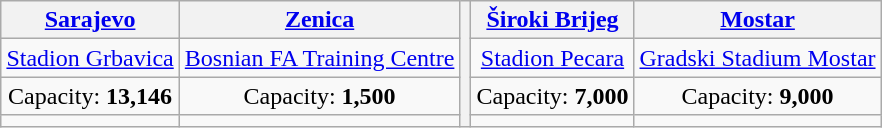<table class="wikitable" style="text-align:center;margin:1em auto;">
<tr>
<th><a href='#'>Sarajevo</a></th>
<th><a href='#'>Zenica</a></th>
<th rowspan=6 text-align="center"></th>
<th><a href='#'>Široki Brijeg</a></th>
<th><a href='#'>Mostar</a></th>
</tr>
<tr>
<td><a href='#'>Stadion Grbavica</a></td>
<td><a href='#'>Bosnian FA Training Centre</a></td>
<td><a href='#'>Stadion Pecara</a></td>
<td><a href='#'>Gradski Stadium Mostar</a></td>
</tr>
<tr>
<td>Capacity: <strong>13,146</strong></td>
<td>Capacity: <strong>1,500</strong></td>
<td>Capacity: <strong>7,000</strong></td>
<td>Capacity: <strong>9,000</strong></td>
</tr>
<tr>
<td></td>
<td></td>
<td></td>
<td></td>
</tr>
</table>
